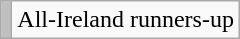<table class="wikitable" style="text-align:center;">
<tr>
<td style="background-color:#C0C0C0"></td>
<td>All-Ireland runners-up</td>
</tr>
</table>
